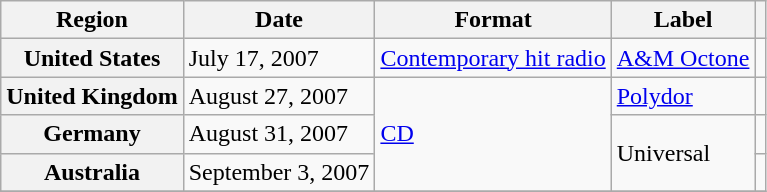<table class="wikitable plainrowheaders">
<tr>
<th scope="col">Region</th>
<th scope="col">Date</th>
<th scope="col">Format</th>
<th scope="col">Label</th>
<th scope="col"></th>
</tr>
<tr>
<th scope="row">United States</th>
<td>July 17, 2007</td>
<td><a href='#'>Contemporary hit radio</a></td>
<td><a href='#'>A&M Octone</a></td>
<td align="center"></td>
</tr>
<tr>
<th scope="row">United Kingdom</th>
<td>August 27, 2007</td>
<td rowspan="3"><a href='#'>CD</a></td>
<td><a href='#'>Polydor</a></td>
<td align="center"></td>
</tr>
<tr>
<th scope="row">Germany</th>
<td>August 31, 2007</td>
<td rowspan="2">Universal</td>
<td align="center"></td>
</tr>
<tr>
<th scope="row">Australia</th>
<td>September 3, 2007</td>
<td align="center"></td>
</tr>
<tr>
</tr>
</table>
